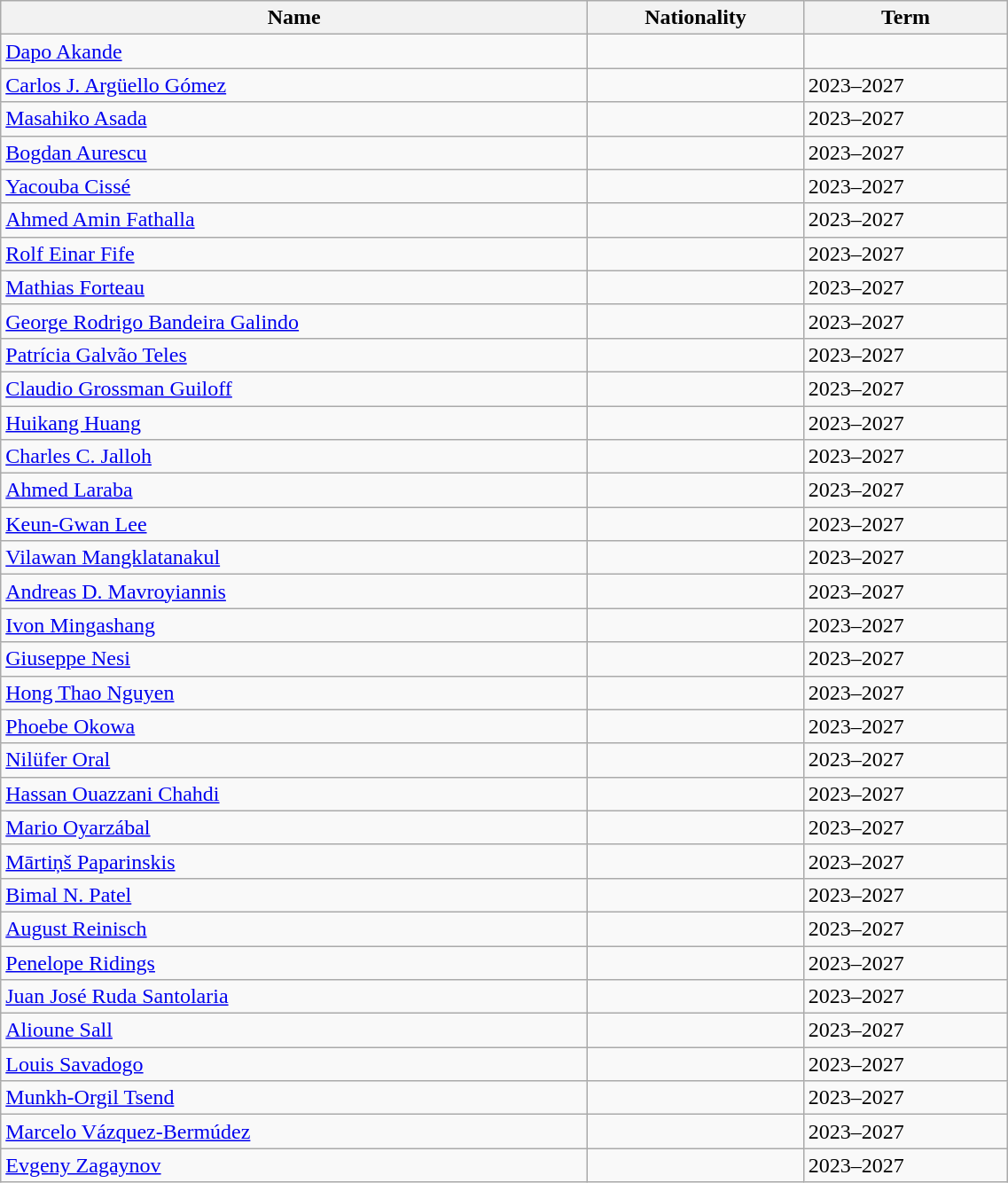<table class="wikitable" width="60%">
<tr>
<th>Name</th>
<th>Nationality</th>
<th>Term</th>
</tr>
<tr>
<td><a href='#'>Dapo Akande</a></td>
<td></td>
<td></td>
</tr>
<tr>
<td><a href='#'>Carlos J. Argüello Gómez</a></td>
<td></td>
<td>2023–2027</td>
</tr>
<tr>
<td><a href='#'>Masahiko Asada</a></td>
<td></td>
<td>2023–2027</td>
</tr>
<tr>
<td><a href='#'>Bogdan Aurescu</a></td>
<td></td>
<td>2023–2027</td>
</tr>
<tr>
<td><a href='#'>Yacouba Cissé</a></td>
<td></td>
<td>2023–2027</td>
</tr>
<tr>
<td><a href='#'>Ahmed Amin Fathalla</a></td>
<td></td>
<td>2023–2027</td>
</tr>
<tr>
<td><a href='#'>Rolf Einar Fife</a></td>
<td></td>
<td>2023–2027</td>
</tr>
<tr>
<td><a href='#'>Mathias Forteau</a></td>
<td></td>
<td>2023–2027</td>
</tr>
<tr>
<td><a href='#'>George Rodrigo Bandeira Galindo</a></td>
<td></td>
<td>2023–2027</td>
</tr>
<tr>
<td><a href='#'>Patrícia Galvão Teles</a></td>
<td></td>
<td>2023–2027</td>
</tr>
<tr>
<td><a href='#'>Claudio Grossman Guiloff</a></td>
<td></td>
<td>2023–2027</td>
</tr>
<tr>
<td><a href='#'>Huikang Huang</a></td>
<td></td>
<td>2023–2027</td>
</tr>
<tr>
<td><a href='#'>Charles C. Jalloh</a></td>
<td></td>
<td>2023–2027</td>
</tr>
<tr>
<td><a href='#'>Ahmed Laraba</a></td>
<td></td>
<td>2023–2027</td>
</tr>
<tr>
<td><a href='#'>Keun-Gwan Lee</a></td>
<td></td>
<td>2023–2027</td>
</tr>
<tr>
<td><a href='#'>Vilawan Mangklatanakul</a></td>
<td></td>
<td>2023–2027</td>
</tr>
<tr>
<td><a href='#'>Andreas D. Mavroyiannis</a></td>
<td></td>
<td>2023–2027</td>
</tr>
<tr>
<td><a href='#'>Ivon Mingashang</a></td>
<td></td>
<td>2023–2027</td>
</tr>
<tr>
<td><a href='#'>Giuseppe Nesi</a></td>
<td></td>
<td>2023–2027</td>
</tr>
<tr>
<td><a href='#'>Hong Thao Nguyen</a></td>
<td></td>
<td>2023–2027</td>
</tr>
<tr>
<td><a href='#'>Phoebe Okowa</a></td>
<td></td>
<td>2023–2027</td>
</tr>
<tr>
<td><a href='#'>Nilüfer Oral</a></td>
<td></td>
<td>2023–2027</td>
</tr>
<tr>
<td><a href='#'>Hassan Ouazzani Chahdi</a></td>
<td></td>
<td>2023–2027</td>
</tr>
<tr>
<td><a href='#'>Mario Oyarzábal</a></td>
<td></td>
<td>2023–2027</td>
</tr>
<tr>
<td><a href='#'>Mārtiņš Paparinskis</a></td>
<td></td>
<td>2023–2027</td>
</tr>
<tr>
<td><a href='#'>Bimal N. Patel</a></td>
<td></td>
<td>2023–2027</td>
</tr>
<tr>
<td><a href='#'>August Reinisch</a></td>
<td></td>
<td>2023–2027</td>
</tr>
<tr>
<td><a href='#'>Penelope Ridings</a></td>
<td></td>
<td>2023–2027</td>
</tr>
<tr>
<td><a href='#'>Juan José Ruda Santolaria</a></td>
<td></td>
<td>2023–2027</td>
</tr>
<tr>
<td><a href='#'>Alioune Sall</a></td>
<td></td>
<td>2023–2027</td>
</tr>
<tr>
<td><a href='#'>Louis Savadogo</a></td>
<td></td>
<td>2023–2027</td>
</tr>
<tr>
<td><a href='#'>Munkh-Orgil Tsend</a></td>
<td></td>
<td>2023–2027</td>
</tr>
<tr>
<td><a href='#'>Marcelo Vázquez-Bermúdez</a></td>
<td></td>
<td>2023–2027</td>
</tr>
<tr>
<td><a href='#'>Evgeny Zagaynov</a></td>
<td></td>
<td>2023–2027</td>
</tr>
</table>
